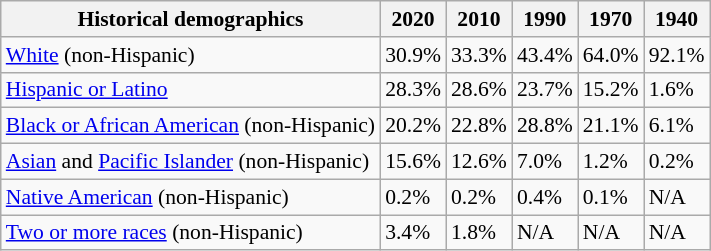<table class="wikitable collapsible collapsed" style="font-size: 90%;">
<tr>
<th>Historical demographics</th>
<th>2020</th>
<th>2010</th>
<th>1990</th>
<th>1970</th>
<th>1940</th>
</tr>
<tr>
<td><a href='#'>White</a> (non-Hispanic)</td>
<td>30.9%</td>
<td>33.3%</td>
<td>43.4%</td>
<td>64.0%</td>
<td>92.1%</td>
</tr>
<tr>
<td><a href='#'>Hispanic or Latino</a></td>
<td>28.3%</td>
<td>28.6%</td>
<td>23.7%</td>
<td>15.2%</td>
<td>1.6%</td>
</tr>
<tr>
<td><a href='#'>Black or African American</a> (non-Hispanic)</td>
<td>20.2%</td>
<td>22.8%</td>
<td>28.8%</td>
<td>21.1%</td>
<td>6.1%</td>
</tr>
<tr>
<td><a href='#'>Asian</a> and <a href='#'>Pacific Islander</a> (non-Hispanic)</td>
<td>15.6%</td>
<td>12.6%</td>
<td>7.0%</td>
<td>1.2%</td>
<td>0.2%</td>
</tr>
<tr>
<td><a href='#'>Native American</a> (non-Hispanic)</td>
<td>0.2%</td>
<td>0.2%</td>
<td>0.4%</td>
<td>0.1%</td>
<td>N/A</td>
</tr>
<tr>
<td><a href='#'>Two or more races</a> (non-Hispanic)</td>
<td>3.4%</td>
<td>1.8%</td>
<td>N/A</td>
<td>N/A</td>
<td>N/A</td>
</tr>
</table>
